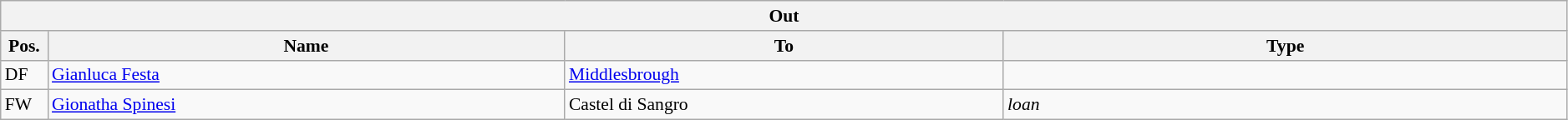<table class="wikitable" style="font-size:90%;width:99%;">
<tr>
<th colspan="4">Out</th>
</tr>
<tr>
<th width=3%>Pos.</th>
<th width=33%>Name</th>
<th width=28%>To</th>
<th width=36%>Type</th>
</tr>
<tr>
<td>DF</td>
<td><a href='#'>Gianluca Festa</a></td>
<td><a href='#'>Middlesbrough</a></td>
<td></td>
</tr>
<tr>
<td>FW</td>
<td><a href='#'>Gionatha Spinesi</a></td>
<td>Castel di Sangro</td>
<td><em>loan</em></td>
</tr>
</table>
